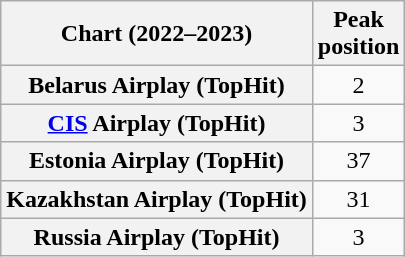<table class="wikitable sortable plainrowheaders" style="text-align:center">
<tr>
<th scope="col">Chart (2022–2023)</th>
<th scope="col">Peak<br>position</th>
</tr>
<tr>
<th scope="row">Belarus Airplay (TopHit)</th>
<td>2</td>
</tr>
<tr>
<th scope="row"><a href='#'>CIS</a> Airplay (TopHit)</th>
<td>3</td>
</tr>
<tr>
<th scope="row">Estonia Airplay (TopHit)</th>
<td>37</td>
</tr>
<tr>
<th scope="row">Kazakhstan Airplay (TopHit)</th>
<td>31</td>
</tr>
<tr>
<th scope="row">Russia Airplay (TopHit)</th>
<td>3</td>
</tr>
</table>
